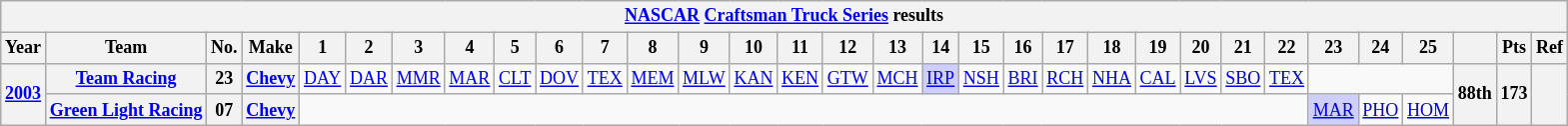<table class="wikitable" style="text-align:center; font-size:75%">
<tr>
<th colspan=45><a href='#'>NASCAR</a> <a href='#'>Craftsman Truck Series</a> results</th>
</tr>
<tr>
<th>Year</th>
<th>Team</th>
<th>No.</th>
<th>Make</th>
<th>1</th>
<th>2</th>
<th>3</th>
<th>4</th>
<th>5</th>
<th>6</th>
<th>7</th>
<th>8</th>
<th>9</th>
<th>10</th>
<th>11</th>
<th>12</th>
<th>13</th>
<th>14</th>
<th>15</th>
<th>16</th>
<th>17</th>
<th>18</th>
<th>19</th>
<th>20</th>
<th>21</th>
<th>22</th>
<th>23</th>
<th>24</th>
<th>25</th>
<th></th>
<th>Pts</th>
<th>Ref</th>
</tr>
<tr>
<th rowspan=2><a href='#'>2003</a></th>
<th><a href='#'>Team Racing</a></th>
<th>23</th>
<th><a href='#'>Chevy</a></th>
<td><a href='#'>DAY</a></td>
<td><a href='#'>DAR</a></td>
<td><a href='#'>MMR</a></td>
<td><a href='#'>MAR</a></td>
<td><a href='#'>CLT</a></td>
<td><a href='#'>DOV</a></td>
<td><a href='#'>TEX</a></td>
<td><a href='#'>MEM</a></td>
<td><a href='#'>MLW</a></td>
<td><a href='#'>KAN</a></td>
<td><a href='#'>KEN</a></td>
<td><a href='#'>GTW</a></td>
<td><a href='#'>MCH</a></td>
<td style="background:#CFCFFF;"><a href='#'>IRP</a><br></td>
<td><a href='#'>NSH</a></td>
<td><a href='#'>BRI</a></td>
<td><a href='#'>RCH</a></td>
<td><a href='#'>NHA</a></td>
<td><a href='#'>CAL</a></td>
<td><a href='#'>LVS</a></td>
<td><a href='#'>SBO</a></td>
<td><a href='#'>TEX</a></td>
<td colspan=3></td>
<th rowspan=2>88th</th>
<th rowspan=2>173</th>
<th rowspan=2></th>
</tr>
<tr>
<th><a href='#'>Green Light Racing</a></th>
<th>07</th>
<th><a href='#'>Chevy</a></th>
<td colspan=22></td>
<td style="background:#CFCFFF;"><a href='#'>MAR</a><br></td>
<td><a href='#'>PHO</a></td>
<td><a href='#'>HOM</a></td>
</tr>
</table>
